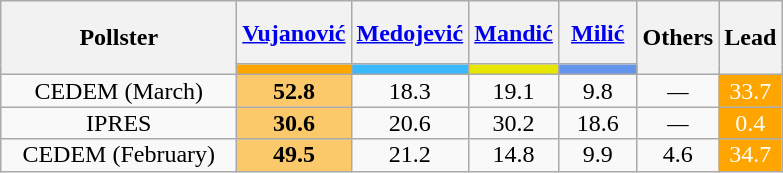<table class="wikitable collapsible" style="text-align:center; font-size:100%; line-height:14px;">
<tr style="height:42px;">
<th style="width:150px;" rowspan=2>Pollster</th>
<th style="width:45px;"><a href='#'>Vujanović</a></th>
<th style="width:45px;"><a href='#'>Medojević</a></th>
<th style="width:45px;"><a href='#'>Mandić</a></th>
<th style="width:45px;"><a href='#'>Milić</a></th>
<th style="width:45px;" rowspan="2">Others</th>
<th style="width:25px;" rowspan="2">Lead</th>
</tr>
<tr>
<th style="color:inherit;background:orange;"></th>
<th style="color:inherit;background:#3BB9FF;"></th>
<th style="color:inherit;background:#e6e600;"></th>
<th style="color:inherit;background:#6495ED;"></th>
</tr>
<tr>
<td>CEDEM (March)</td>
<td style="background:#fbc86a"><strong>52.8</strong></td>
<td>18.3</td>
<td>19.1</td>
<td>9.8</td>
<td><em>—</em></td>
<td style="background:orange; color:white;">33.7</td>
</tr>
<tr>
<td>IPRES</td>
<td style="background:#fbc86a"><strong>30.6</strong></td>
<td>20.6</td>
<td>30.2</td>
<td>18.6</td>
<td><em>—</em></td>
<td style="background:orange; color:white;">0.4</td>
</tr>
<tr>
<td>CEDEM (February)</td>
<td style="background:#fbc86a"><strong>49.5</strong></td>
<td>21.2</td>
<td>14.8</td>
<td>9.9</td>
<td>4.6</td>
<td style="background:orange; color:white;">34.7</td>
</tr>
</table>
